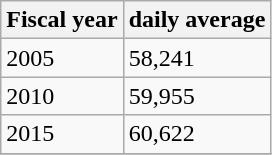<table class="wikitable">
<tr>
<th>Fiscal year</th>
<th>daily average</th>
</tr>
<tr>
<td>2005</td>
<td>58,241</td>
</tr>
<tr>
<td>2010</td>
<td>59,955</td>
</tr>
<tr>
<td>2015</td>
<td>60,622</td>
</tr>
<tr>
</tr>
</table>
